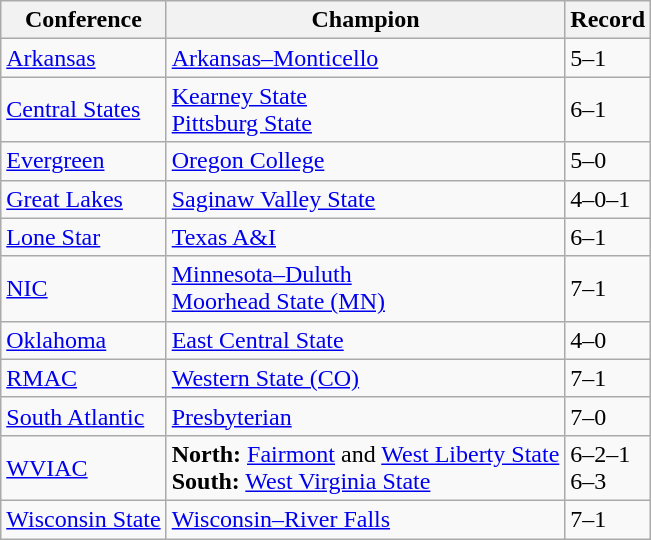<table class="wikitable">
<tr>
<th>Conference</th>
<th>Champion</th>
<th>Record</th>
</tr>
<tr>
<td><a href='#'>Arkansas</a></td>
<td><a href='#'>Arkansas–Monticello</a></td>
<td>5–1</td>
</tr>
<tr>
<td><a href='#'>Central States</a></td>
<td><a href='#'>Kearney State</a><br><a href='#'>Pittsburg State</a></td>
<td>6–1</td>
</tr>
<tr>
<td><a href='#'>Evergreen</a></td>
<td><a href='#'>Oregon College</a></td>
<td>5–0</td>
</tr>
<tr>
<td><a href='#'>Great Lakes</a></td>
<td><a href='#'>Saginaw Valley State</a></td>
<td>4–0–1</td>
</tr>
<tr>
<td><a href='#'>Lone Star</a></td>
<td><a href='#'>Texas A&I</a></td>
<td>6–1</td>
</tr>
<tr>
<td><a href='#'>NIC</a></td>
<td><a href='#'>Minnesota–Duluth</a><br><a href='#'>Moorhead State (MN)</a></td>
<td>7–1</td>
</tr>
<tr>
<td><a href='#'>Oklahoma</a></td>
<td><a href='#'>East Central State</a></td>
<td>4–0</td>
</tr>
<tr>
<td><a href='#'>RMAC</a></td>
<td><a href='#'>Western State (CO)</a></td>
<td>7–1</td>
</tr>
<tr>
<td><a href='#'>South Atlantic</a></td>
<td><a href='#'>Presbyterian</a></td>
<td>7–0</td>
</tr>
<tr>
<td><a href='#'>WVIAC</a></td>
<td><strong>North:</strong> <a href='#'>Fairmont</a> and <a href='#'>West Liberty State</a><br><strong>South:</strong> <a href='#'>West Virginia State</a></td>
<td>6–2–1<br>6–3</td>
</tr>
<tr>
<td><a href='#'>Wisconsin State</a></td>
<td><a href='#'>Wisconsin–River Falls</a></td>
<td>7–1</td>
</tr>
</table>
